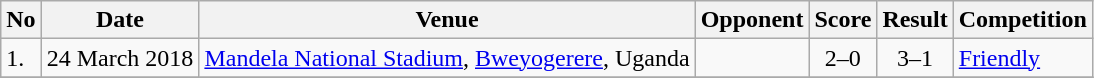<table class="wikitable">
<tr>
<th>No</th>
<th>Date</th>
<th>Venue</th>
<th>Opponent</th>
<th>Score</th>
<th>Result</th>
<th>Competition</th>
</tr>
<tr>
<td>1.</td>
<td>24 March 2018</td>
<td><a href='#'>Mandela National Stadium</a>, <a href='#'>Bweyogerere</a>, Uganda</td>
<td></td>
<td align=center>2–0</td>
<td align=center>3–1</td>
<td><a href='#'>Friendly</a></td>
</tr>
<tr>
</tr>
</table>
